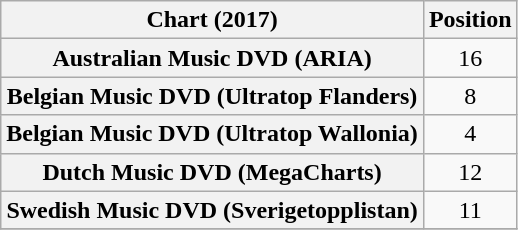<table class="wikitable sortable plainrowheaders" style="text-align:center">
<tr>
<th>Chart (2017)</th>
<th>Position</th>
</tr>
<tr>
<th scope="row">Australian Music DVD (ARIA)</th>
<td>16</td>
</tr>
<tr>
<th scope="row">Belgian Music DVD (Ultratop Flanders)</th>
<td>8</td>
</tr>
<tr>
<th scope="row">Belgian Music DVD (Ultratop Wallonia)</th>
<td>4</td>
</tr>
<tr>
<th scope="row">Dutch Music DVD (MegaCharts)</th>
<td>12</td>
</tr>
<tr>
<th scope="row">Swedish Music DVD (Sverigetopplistan)</th>
<td>11</td>
</tr>
<tr>
</tr>
</table>
